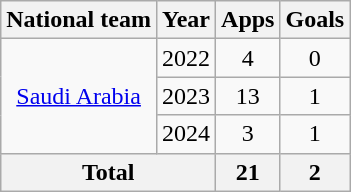<table class="wikitable" style="text-align:center">
<tr>
<th>National team</th>
<th>Year</th>
<th>Apps</th>
<th>Goals</th>
</tr>
<tr>
<td rowspan="3"><a href='#'>Saudi Arabia</a></td>
<td>2022</td>
<td>4</td>
<td>0</td>
</tr>
<tr>
<td>2023</td>
<td>13</td>
<td>1</td>
</tr>
<tr>
<td>2024</td>
<td>3</td>
<td>1</td>
</tr>
<tr>
<th colspan="2">Total</th>
<th>21</th>
<th>2</th>
</tr>
</table>
